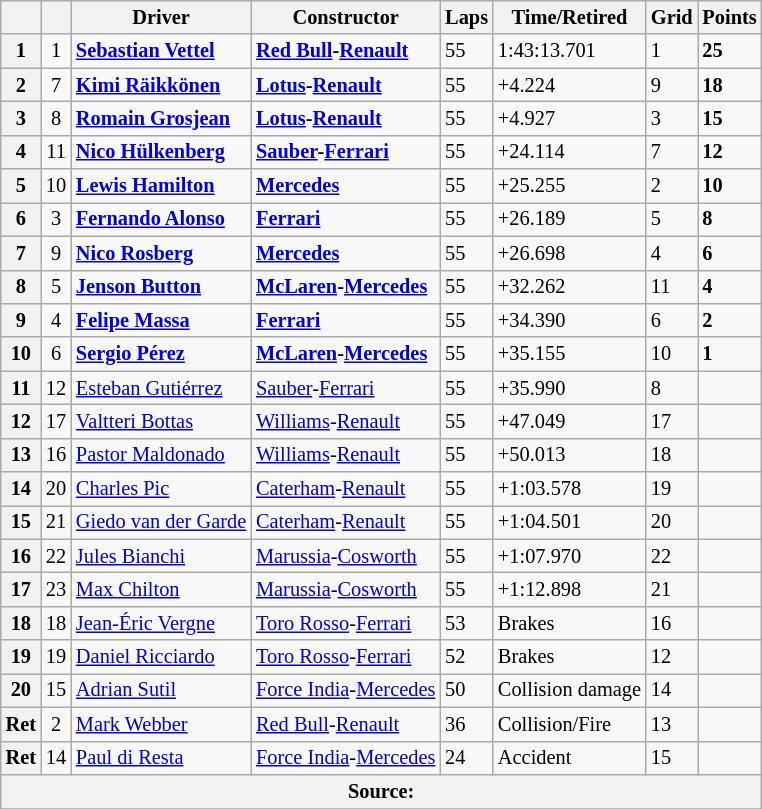<table class="wikitable" style="font-size: 85%">
<tr>
<th></th>
<th></th>
<th>Driver</th>
<th>Constructor</th>
<th>Laps</th>
<th>Time/Retired</th>
<th>Grid</th>
<th>Points</th>
</tr>
<tr>
<th>1</th>
<td align="center">1</td>
<td> <strong><a href='#'>Sebastian Vettel</a></strong></td>
<td><strong><a href='#'>Red Bull</a>-<a href='#'>Renault</a></strong></td>
<td>55</td>
<td>1:43:13.701</td>
<td>1</td>
<td><strong>25</strong></td>
</tr>
<tr>
<th>2</th>
<td align="center">7</td>
<td> <strong><a href='#'>Kimi Räikkönen</a></strong></td>
<td><strong><a href='#'>Lotus</a>-<a href='#'>Renault</a></strong></td>
<td>55</td>
<td>+4.224</td>
<td>9</td>
<td><strong>18</strong></td>
</tr>
<tr>
<th>3</th>
<td align="center">8</td>
<td> <strong><a href='#'>Romain Grosjean</a></strong></td>
<td><strong><a href='#'>Lotus</a>-<a href='#'>Renault</a></strong></td>
<td>55</td>
<td>+4.927</td>
<td>3</td>
<td><strong>15</strong></td>
</tr>
<tr>
<th>4</th>
<td align="center">11</td>
<td> <strong><a href='#'>Nico Hülkenberg</a></strong></td>
<td><strong><a href='#'>Sauber</a>-<a href='#'>Ferrari</a></strong></td>
<td>55</td>
<td>+24.114</td>
<td>7</td>
<td><strong>12</strong></td>
</tr>
<tr>
<th>5</th>
<td align="center">10</td>
<td> <strong><a href='#'>Lewis Hamilton</a></strong></td>
<td><strong><a href='#'>Mercedes</a></strong></td>
<td>55</td>
<td>+25.255</td>
<td>2</td>
<td><strong>10</strong></td>
</tr>
<tr>
<th>6</th>
<td align="center">3</td>
<td> <strong><a href='#'>Fernando Alonso</a></strong></td>
<td><strong><a href='#'>Ferrari</a></strong></td>
<td>55</td>
<td>+26.189</td>
<td>5</td>
<td><strong>8</strong></td>
</tr>
<tr>
<th>7</th>
<td align="center">9</td>
<td> <strong><a href='#'>Nico Rosberg</a></strong></td>
<td><strong><a href='#'>Mercedes</a></strong></td>
<td>55</td>
<td>+26.698</td>
<td>4</td>
<td><strong>6</strong></td>
</tr>
<tr>
<th>8</th>
<td align="center">5</td>
<td> <strong><a href='#'>Jenson Button</a></strong></td>
<td><strong><a href='#'>McLaren</a>-<a href='#'>Mercedes</a></strong></td>
<td>55</td>
<td>+32.262</td>
<td>11</td>
<td><strong>4</strong></td>
</tr>
<tr>
<th>9</th>
<td align="center">4</td>
<td> <strong><a href='#'>Felipe Massa</a></strong></td>
<td><strong><a href='#'>Ferrari</a></strong></td>
<td>55</td>
<td>+34.390</td>
<td>6</td>
<td><strong>2</strong></td>
</tr>
<tr>
<th>10</th>
<td align="center">6</td>
<td> <strong><a href='#'>Sergio Pérez</a></strong></td>
<td><strong><a href='#'>McLaren</a>-<a href='#'>Mercedes</a></strong></td>
<td>55</td>
<td>+35.155</td>
<td>10</td>
<td><strong>1</strong></td>
</tr>
<tr>
<th>11</th>
<td align="center">12</td>
<td> <a href='#'>Esteban Gutiérrez</a></td>
<td><a href='#'>Sauber</a>-<a href='#'>Ferrari</a></td>
<td>55</td>
<td>+35.990</td>
<td>8</td>
<td></td>
</tr>
<tr>
<th>12</th>
<td align="center">17</td>
<td> <a href='#'>Valtteri Bottas</a></td>
<td><a href='#'>Williams</a>-<a href='#'>Renault</a></td>
<td>55</td>
<td>+47.049</td>
<td>17</td>
<td></td>
</tr>
<tr>
<th>13</th>
<td align="center">16</td>
<td> <a href='#'>Pastor Maldonado</a></td>
<td><a href='#'>Williams</a>-<a href='#'>Renault</a></td>
<td>55</td>
<td>+50.013</td>
<td>18</td>
<td></td>
</tr>
<tr>
<th>14</th>
<td align="center">20</td>
<td> <a href='#'>Charles Pic</a></td>
<td><a href='#'>Caterham</a>-<a href='#'>Renault</a></td>
<td>55</td>
<td>+1:03.578</td>
<td>19</td>
<td></td>
</tr>
<tr>
<th>15</th>
<td align="center">21</td>
<td> <a href='#'>Giedo van der Garde</a></td>
<td><a href='#'>Caterham</a>-<a href='#'>Renault</a></td>
<td>55</td>
<td>+1:04.501</td>
<td>20</td>
<td></td>
</tr>
<tr>
<th>16</th>
<td align="center">22</td>
<td> <a href='#'>Jules Bianchi</a></td>
<td><a href='#'>Marussia</a>-<a href='#'>Cosworth</a></td>
<td>55</td>
<td>+1:07.970</td>
<td>22</td>
<td></td>
</tr>
<tr>
<th>17</th>
<td align="center">23</td>
<td> <a href='#'>Max Chilton</a></td>
<td><a href='#'>Marussia</a>-<a href='#'>Cosworth</a></td>
<td>55</td>
<td>+1:12.898</td>
<td>21</td>
<td></td>
</tr>
<tr>
<th>18</th>
<td align="center">18</td>
<td> <a href='#'>Jean-Éric Vergne</a></td>
<td><a href='#'>Toro Rosso</a>-<a href='#'>Ferrari</a></td>
<td>53</td>
<td>Brakes</td>
<td>16</td>
<td></td>
</tr>
<tr>
<th>19</th>
<td align="center">19</td>
<td> <a href='#'>Daniel Ricciardo</a></td>
<td><a href='#'>Toro Rosso</a>-<a href='#'>Ferrari</a></td>
<td>52</td>
<td>Brakes</td>
<td>12</td>
<td></td>
</tr>
<tr>
<th>20</th>
<td align="center">15</td>
<td> <a href='#'>Adrian Sutil</a></td>
<td><a href='#'>Force India</a>-<a href='#'>Mercedes</a></td>
<td>50</td>
<td>Collision damage</td>
<td>14</td>
<td></td>
</tr>
<tr>
<th>Ret</th>
<td align="center">2</td>
<td> <a href='#'>Mark Webber</a></td>
<td><a href='#'>Red Bull</a>-<a href='#'>Renault</a></td>
<td>36</td>
<td>Collision/Fire</td>
<td>13</td>
<td></td>
</tr>
<tr>
<th>Ret</th>
<td align="center">14</td>
<td> <a href='#'>Paul di Resta</a></td>
<td><a href='#'>Force India</a>-<a href='#'>Mercedes</a></td>
<td>24</td>
<td>Accident</td>
<td>15</td>
<td></td>
</tr>
<tr>
<th colspan=8>Source:</th>
</tr>
<tr>
</tr>
</table>
